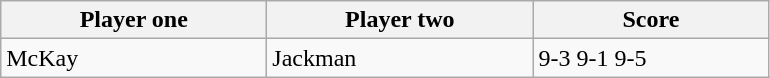<table class="wikitable">
<tr>
<th width=170>Player one</th>
<th width=170>Player two</th>
<th width=150>Score</th>
</tr>
<tr>
<td> McKay</td>
<td> Jackman</td>
<td>9-3 9-1 9-5</td>
</tr>
</table>
